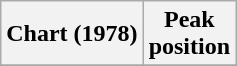<table class="wikitable sortable plainrowheaders">
<tr>
<th>Chart (1978)</th>
<th>Peak<br>position</th>
</tr>
<tr>
</tr>
</table>
